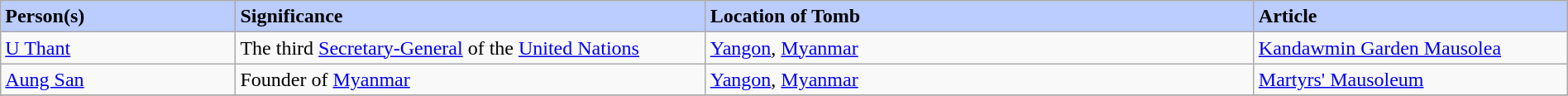<table class="wikitable" width="100%" border="1" cellspacing="0" cellpadding="2">
<tr>
<td width="15%" bgcolor="#bbccff"><strong>Person(s)</strong></td>
<td width="30%" bgcolor="#bbccff"><strong>Significance</strong></td>
<td width="35%" bgcolor="#bbccff"><strong>Location of Tomb</strong></td>
<td width="20%" bgcolor="#bbccff"><strong>Article</strong></td>
</tr>
<tr>
<td><a href='#'>U Thant</a></td>
<td>The third <a href='#'>Secretary-General</a> of the <a href='#'>United Nations</a></td>
<td><a href='#'>Yangon</a>, <a href='#'>Myanmar</a></td>
<td><a href='#'>Kandawmin Garden Mausolea</a></td>
</tr>
<tr>
<td><a href='#'>Aung San</a></td>
<td>Founder of <a href='#'>Myanmar</a></td>
<td><a href='#'>Yangon</a>, <a href='#'>Myanmar</a></td>
<td><a href='#'>Martyrs' Mausoleum</a></td>
</tr>
<tr>
</tr>
</table>
